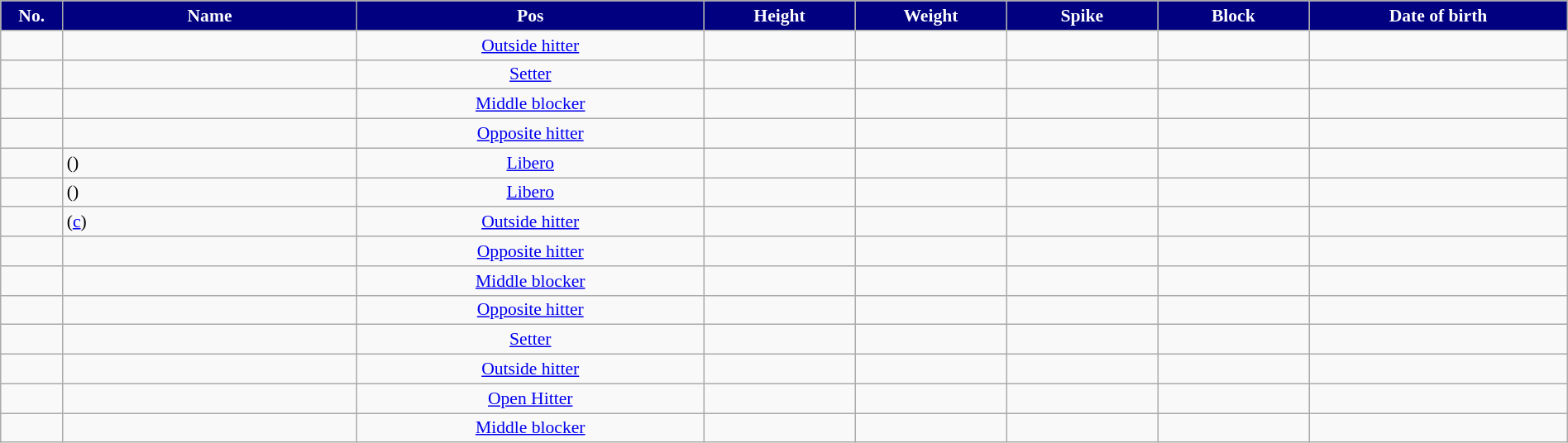<table class="wikitable sortable" style="font-size:90%; text-align:center; width:100%;">
<tr>
<th style="width:3em; background:navy; color:white;">No.</th>
<th style="width:16em; background:navy; color:white;">Name</th>
<th style="background:navy; color:white;">Pos</th>
<th style="width:8em; background:navy; color:white;">Height</th>
<th style="width:8em; background:navy; color:white;">Weight</th>
<th style="width:8em; background:navy; color:white;">Spike</th>
<th style="width:8em; background:navy; color:white;">Block</th>
<th style="width:14em; background:navy; color:white;">Date of birth</th>
</tr>
<tr>
<td></td>
<td align=left></td>
<td><a href='#'>Outside hitter</a></td>
<td></td>
<td></td>
<td></td>
<td></td>
<td align=right></td>
</tr>
<tr>
<td></td>
<td align=left></td>
<td><a href='#'>Setter</a></td>
<td></td>
<td></td>
<td></td>
<td></td>
<td align=right></td>
</tr>
<tr>
<td></td>
<td align=left></td>
<td><a href='#'>Middle blocker</a></td>
<td></td>
<td></td>
<td></td>
<td></td>
<td align=right></td>
</tr>
<tr>
<td></td>
<td align=left></td>
<td><a href='#'>Opposite hitter</a></td>
<td></td>
<td></td>
<td></td>
<td></td>
<td align=right></td>
</tr>
<tr>
<td></td>
<td align=left> ()</td>
<td><a href='#'>Libero</a></td>
<td></td>
<td></td>
<td></td>
<td></td>
<td align=right></td>
</tr>
<tr>
<td></td>
<td align=left> ()</td>
<td><a href='#'>Libero</a></td>
<td></td>
<td></td>
<td></td>
<td></td>
<td align=right></td>
</tr>
<tr>
<td></td>
<td align=left> (<a href='#'>c</a>)</td>
<td><a href='#'>Outside hitter</a></td>
<td></td>
<td></td>
<td></td>
<td></td>
<td align=right></td>
</tr>
<tr>
<td></td>
<td align=left></td>
<td><a href='#'>Opposite hitter</a></td>
<td></td>
<td></td>
<td></td>
<td></td>
<td align=right></td>
</tr>
<tr>
<td></td>
<td align=left></td>
<td><a href='#'>Middle blocker</a></td>
<td></td>
<td></td>
<td></td>
<td></td>
<td align=right></td>
</tr>
<tr>
<td></td>
<td align=left></td>
<td><a href='#'>Opposite hitter</a></td>
<td></td>
<td></td>
<td></td>
<td></td>
<td align=right></td>
</tr>
<tr>
<td></td>
<td align=left></td>
<td><a href='#'>Setter</a></td>
<td></td>
<td></td>
<td></td>
<td></td>
<td align=right></td>
</tr>
<tr>
<td></td>
<td align=left></td>
<td><a href='#'>Outside hitter</a></td>
<td></td>
<td></td>
<td></td>
<td></td>
<td align=right></td>
</tr>
<tr>
<td></td>
<td align=left></td>
<td><a href='#'>Open Hitter</a></td>
<td></td>
<td></td>
<td></td>
<td></td>
<td align=right></td>
</tr>
<tr>
<td></td>
<td align=left></td>
<td><a href='#'>Middle blocker</a></td>
<td></td>
<td></td>
<td></td>
<td></td>
<td align=right></td>
</tr>
</table>
